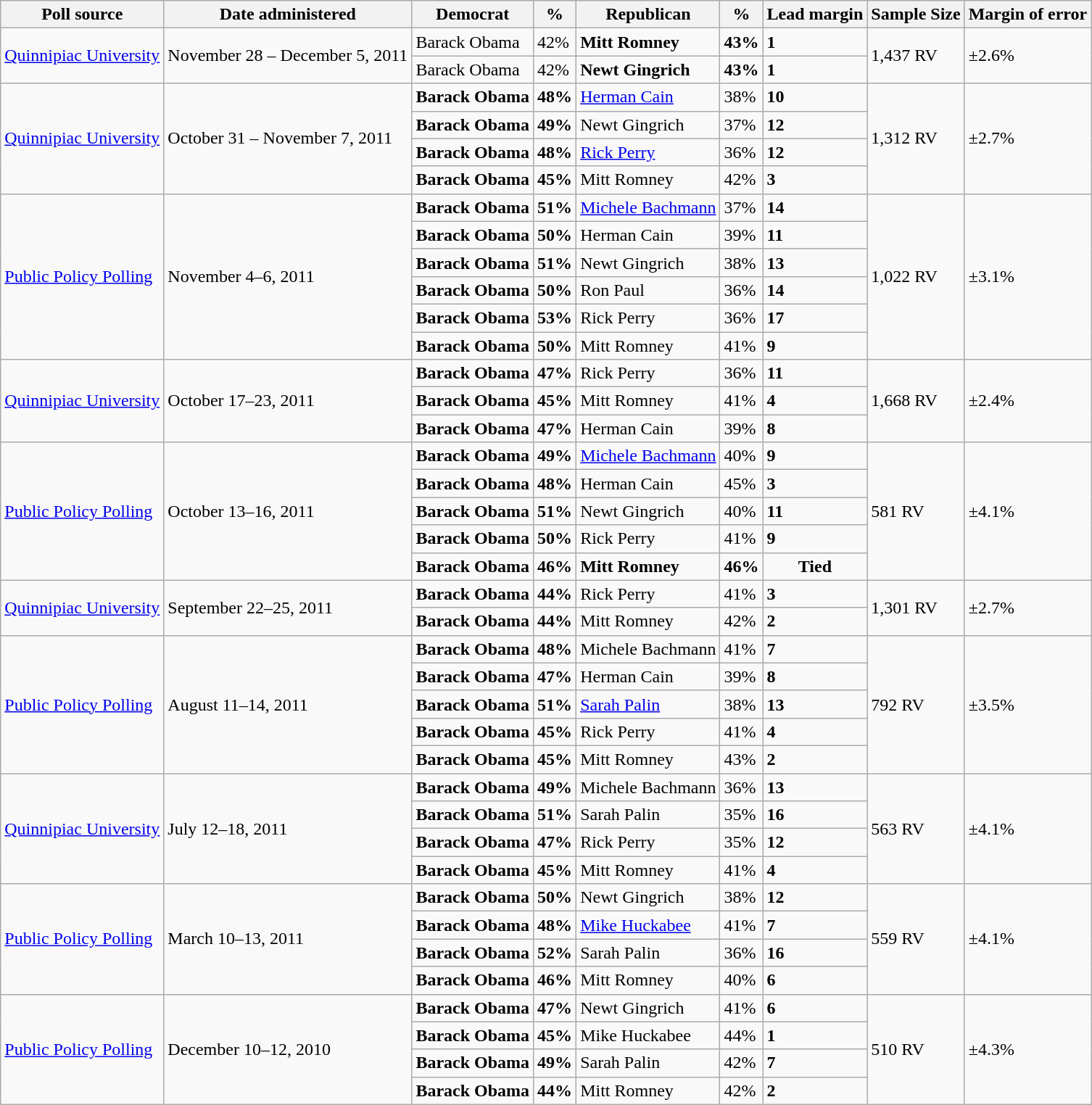<table class="wikitable">
<tr valign=bottom>
<th>Poll source</th>
<th>Date administered</th>
<th>Democrat</th>
<th>%</th>
<th>Republican</th>
<th>%</th>
<th>Lead margin</th>
<th>Sample Size</th>
<th>Margin of error</th>
</tr>
<tr>
<td rowspan=2><a href='#'>Quinnipiac University</a></td>
<td rowspan=2>November 28 – December 5, 2011</td>
<td>Barack Obama</td>
<td>42%</td>
<td><strong>Mitt Romney</strong></td>
<td><strong>43%</strong></td>
<td><strong>1</strong></td>
<td rowspan=2>1,437 RV</td>
<td rowspan=2>±2.6%</td>
</tr>
<tr>
<td>Barack Obama</td>
<td>42%</td>
<td><strong>Newt Gingrich</strong></td>
<td><strong>43%</strong></td>
<td><strong>1</strong></td>
</tr>
<tr>
<td rowspan=4><a href='#'>Quinnipiac University</a></td>
<td rowspan=4>October 31 – November 7, 2011</td>
<td><strong>Barack Obama</strong></td>
<td><strong>48%</strong></td>
<td><a href='#'>Herman Cain</a></td>
<td>38%</td>
<td><strong>10</strong></td>
<td rowspan=4>1,312 RV</td>
<td rowspan=4>±2.7%</td>
</tr>
<tr>
<td><strong>Barack Obama</strong></td>
<td><strong>49%</strong></td>
<td>Newt Gingrich</td>
<td>37%</td>
<td><strong>12</strong></td>
</tr>
<tr>
<td><strong>Barack Obama</strong></td>
<td><strong>48%</strong></td>
<td><a href='#'>Rick Perry</a></td>
<td>36%</td>
<td><strong>12</strong></td>
</tr>
<tr>
<td><strong>Barack Obama</strong></td>
<td><strong>45%</strong></td>
<td>Mitt Romney</td>
<td>42%</td>
<td><strong>3</strong></td>
</tr>
<tr>
<td rowspan=6><a href='#'>Public Policy Polling</a></td>
<td rowspan=6>November 4–6, 2011</td>
<td><strong>Barack Obama</strong></td>
<td><strong>51%</strong></td>
<td><a href='#'>Michele Bachmann</a></td>
<td>37%</td>
<td><strong>14</strong></td>
<td rowspan=6>1,022 RV</td>
<td rowspan=6>±3.1%</td>
</tr>
<tr>
<td><strong>Barack Obama</strong></td>
<td><strong>50%</strong></td>
<td>Herman Cain</td>
<td>39%</td>
<td><strong>11</strong></td>
</tr>
<tr>
<td><strong>Barack Obama</strong></td>
<td><strong>51%</strong></td>
<td>Newt Gingrich</td>
<td>38%</td>
<td><strong>13</strong></td>
</tr>
<tr>
<td><strong>Barack Obama</strong></td>
<td><strong>50%</strong></td>
<td>Ron Paul</td>
<td>36%</td>
<td><strong>14</strong></td>
</tr>
<tr>
<td><strong>Barack Obama</strong></td>
<td><strong>53%</strong></td>
<td>Rick Perry</td>
<td>36%</td>
<td><strong>17</strong></td>
</tr>
<tr>
<td><strong>Barack Obama</strong></td>
<td><strong>50%</strong></td>
<td>Mitt Romney</td>
<td>41%</td>
<td><strong>9</strong></td>
</tr>
<tr>
<td rowspan=3><a href='#'>Quinnipiac University</a></td>
<td rowspan=3>October 17–23, 2011</td>
<td><strong>Barack Obama</strong></td>
<td><strong>47%</strong></td>
<td>Rick Perry</td>
<td>36%</td>
<td><strong>11</strong></td>
<td rowspan=3>1,668 RV</td>
<td rowspan=3>±2.4%</td>
</tr>
<tr>
<td><strong>Barack Obama</strong></td>
<td><strong>45%</strong></td>
<td>Mitt Romney</td>
<td>41%</td>
<td><strong>4</strong></td>
</tr>
<tr>
<td><strong>Barack Obama</strong></td>
<td><strong>47%</strong></td>
<td>Herman Cain</td>
<td>39%</td>
<td><strong>8</strong></td>
</tr>
<tr>
<td rowspan=5><a href='#'>Public Policy Polling</a></td>
<td rowspan=5>October 13–16, 2011</td>
<td><strong>Barack Obama</strong></td>
<td><strong>49%</strong></td>
<td><a href='#'>Michele Bachmann</a></td>
<td>40%</td>
<td><strong>9</strong></td>
<td rowspan=5>581 RV</td>
<td rowspan=5>±4.1%</td>
</tr>
<tr>
<td><strong>Barack Obama</strong></td>
<td><strong>48%</strong></td>
<td>Herman Cain</td>
<td>45%</td>
<td><strong>3</strong></td>
</tr>
<tr>
<td><strong>Barack Obama</strong></td>
<td><strong>51%</strong></td>
<td>Newt Gingrich</td>
<td>40%</td>
<td><strong>11</strong></td>
</tr>
<tr>
<td><strong>Barack Obama</strong></td>
<td><strong>50%</strong></td>
<td>Rick Perry</td>
<td>41%</td>
<td><strong>9</strong></td>
</tr>
<tr>
<td><strong>Barack Obama</strong></td>
<td><strong>46%</strong></td>
<td><strong>Mitt Romney</strong></td>
<td><strong>46%</strong></td>
<td align=center><strong>Tied</strong></td>
</tr>
<tr>
<td rowspan=2><a href='#'>Quinnipiac University</a></td>
<td rowspan=2>September 22–25, 2011</td>
<td><strong>Barack Obama</strong></td>
<td><strong>44%</strong></td>
<td>Rick Perry</td>
<td>41%</td>
<td><strong>3</strong></td>
<td rowspan=2>1,301 RV</td>
<td rowspan=2>±2.7%</td>
</tr>
<tr>
<td><strong>Barack Obama</strong></td>
<td><strong>44%</strong></td>
<td>Mitt Romney</td>
<td>42%</td>
<td><strong>2</strong></td>
</tr>
<tr>
<td rowspan=5><a href='#'>Public Policy Polling</a></td>
<td rowspan=5>August 11–14, 2011</td>
<td><strong>Barack Obama</strong></td>
<td><strong>48%</strong></td>
<td>Michele Bachmann</td>
<td>41%</td>
<td><strong>7</strong></td>
<td rowspan=5>792 RV</td>
<td rowspan=5>±3.5%</td>
</tr>
<tr>
<td><strong>Barack Obama</strong></td>
<td><strong>47%</strong></td>
<td>Herman Cain</td>
<td>39%</td>
<td><strong>8</strong></td>
</tr>
<tr>
<td><strong>Barack Obama</strong></td>
<td><strong>51%</strong></td>
<td><a href='#'>Sarah Palin</a></td>
<td>38%</td>
<td><strong>13</strong></td>
</tr>
<tr>
<td><strong>Barack Obama</strong></td>
<td><strong>45%</strong></td>
<td>Rick Perry</td>
<td>41%</td>
<td><strong>4</strong></td>
</tr>
<tr>
<td><strong>Barack Obama</strong></td>
<td><strong>45%</strong></td>
<td>Mitt Romney</td>
<td>43%</td>
<td><strong>2</strong></td>
</tr>
<tr>
<td rowspan=4><a href='#'>Quinnipiac University</a></td>
<td rowspan=4>July 12–18, 2011</td>
<td><strong>Barack Obama</strong></td>
<td><strong>49%</strong></td>
<td>Michele Bachmann</td>
<td>36%</td>
<td><strong>13</strong></td>
<td rowspan=4>563 RV</td>
<td rowspan=4>±4.1%</td>
</tr>
<tr>
<td><strong>Barack Obama</strong></td>
<td><strong>51%</strong></td>
<td>Sarah Palin</td>
<td>35%</td>
<td><strong>16</strong></td>
</tr>
<tr>
<td><strong>Barack Obama</strong></td>
<td><strong>47%</strong></td>
<td>Rick Perry</td>
<td>35%</td>
<td><strong>12</strong></td>
</tr>
<tr>
<td><strong>Barack Obama</strong></td>
<td><strong>45%</strong></td>
<td>Mitt Romney</td>
<td>41%</td>
<td><strong>4</strong></td>
</tr>
<tr>
<td rowspan=4><a href='#'>Public Policy Polling</a></td>
<td rowspan=4>March 10–13, 2011</td>
<td><strong>Barack Obama</strong></td>
<td><strong>50%</strong></td>
<td>Newt Gingrich</td>
<td>38%</td>
<td><strong>12</strong></td>
<td rowspan=4>559 RV</td>
<td rowspan=4>±4.1%</td>
</tr>
<tr>
<td><strong>Barack Obama</strong></td>
<td><strong>48%</strong></td>
<td><a href='#'>Mike Huckabee</a></td>
<td>41%</td>
<td><strong>7</strong></td>
</tr>
<tr>
<td><strong>Barack Obama</strong></td>
<td><strong>52%</strong></td>
<td>Sarah Palin</td>
<td>36%</td>
<td><strong>16</strong></td>
</tr>
<tr>
<td><strong>Barack Obama</strong></td>
<td><strong>46%</strong></td>
<td>Mitt Romney</td>
<td>40%</td>
<td><strong>6</strong></td>
</tr>
<tr>
<td rowspan=4><a href='#'>Public Policy Polling</a></td>
<td rowspan=4>December 10–12, 2010</td>
<td><strong>Barack Obama</strong></td>
<td><strong>47%</strong></td>
<td>Newt Gingrich</td>
<td>41%</td>
<td><strong>6</strong></td>
<td rowspan=4>510 RV</td>
<td rowspan=4>±4.3%</td>
</tr>
<tr>
<td><strong>Barack Obama</strong></td>
<td><strong>45%</strong></td>
<td>Mike Huckabee</td>
<td>44%</td>
<td><strong>1</strong></td>
</tr>
<tr>
<td><strong>Barack Obama</strong></td>
<td><strong>49%</strong></td>
<td>Sarah Palin</td>
<td>42%</td>
<td><strong>7</strong></td>
</tr>
<tr>
<td><strong>Barack Obama</strong></td>
<td><strong>44%</strong></td>
<td>Mitt Romney</td>
<td>42%</td>
<td><strong>2</strong></td>
</tr>
</table>
